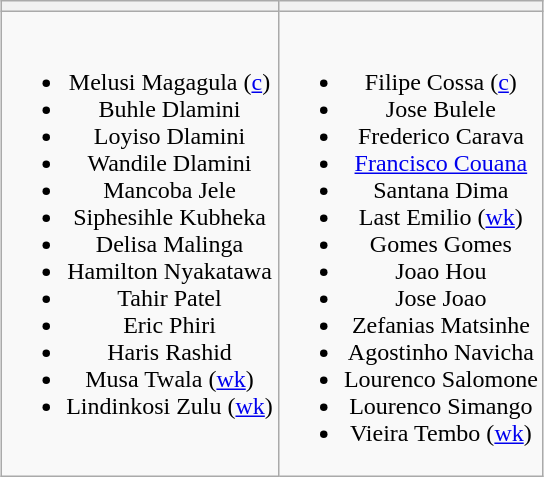<table class="wikitable" style="text-align:center; margin:auto">
<tr>
<th></th>
<th></th>
</tr>
<tr style="vertical-align:top">
<td><br><ul><li>Melusi Magagula (<a href='#'>c</a>)</li><li>Buhle Dlamini</li><li>Loyiso Dlamini</li><li>Wandile Dlamini</li><li>Mancoba Jele</li><li>Siphesihle Kubheka</li><li>Delisa Malinga</li><li>Hamilton Nyakatawa</li><li>Tahir Patel</li><li>Eric Phiri</li><li>Haris Rashid</li><li>Musa Twala (<a href='#'>wk</a>)</li><li>Lindinkosi Zulu (<a href='#'>wk</a>)</li></ul></td>
<td><br><ul><li>Filipe Cossa (<a href='#'>c</a>)</li><li>Jose Bulele</li><li>Frederico Carava</li><li><a href='#'>Francisco Couana</a></li><li>Santana Dima</li><li>Last Emilio (<a href='#'>wk</a>)</li><li>Gomes Gomes</li><li>Joao Hou</li><li>Jose Joao</li><li>Zefanias Matsinhe</li><li>Agostinho Navicha</li><li>Lourenco Salomone</li><li>Lourenco Simango</li><li>Vieira Tembo (<a href='#'>wk</a>)</li></ul></td>
</tr>
</table>
